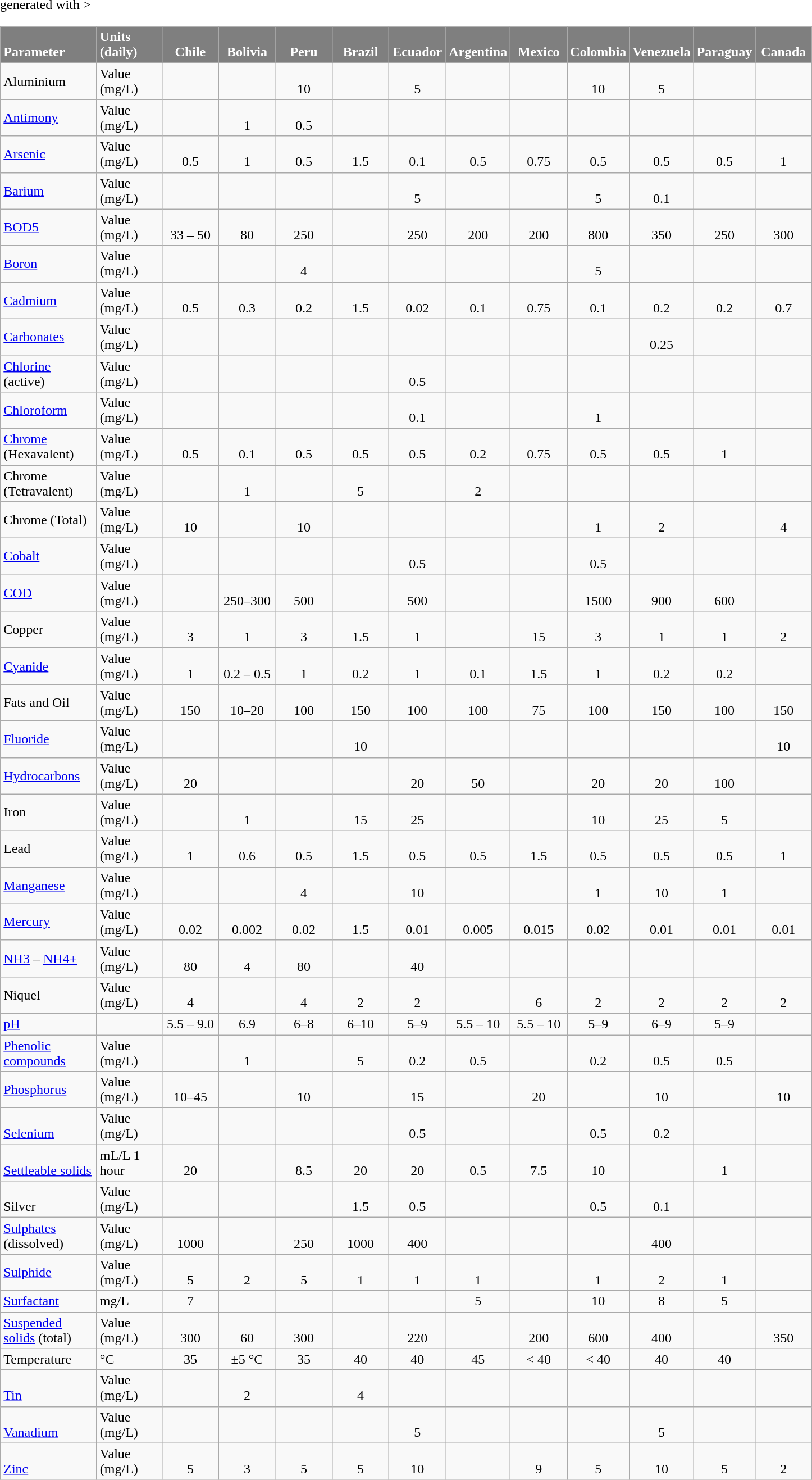<table class="wikitable" <hiddentext>generated with >
<tr style="background:#7f7f7f; font-weight:bold; color:#fff;">
<td style="height:16px; width:107px; vertical-align:bottom;">Parameter</td>
<td style="width:70px; vertical-align:bottom;">Units (daily)</td>
<td style="text-align:center; width:60px; vertical-align:bottom;">Chile</td>
<td style="text-align:center; width:60px; vertical-align:bottom;">Bolivia</td>
<td style="text-align:center; width:60px; vertical-align:bottom;">Peru</td>
<td style="text-align:center; width:60px; vertical-align:bottom;">Brazil</td>
<td style="text-align:center; width:60px; vertical-align:bottom;">Ecuador</td>
<td style="text-align:center; width:60px; vertical-align:bottom;">Argentina</td>
<td style="text-align:center; width:60px; vertical-align:bottom;">Mexico</td>
<td style="text-align:center; width:60px; vertical-align:bottom;">Colombia</td>
<td style="text-align:center; width:60px; vertical-align:bottom;">Venezuela</td>
<td style="text-align:center; width:60px; vertical-align:bottom;">Paraguay</td>
<td style="text-align:center; width:60px; vertical-align:bottom;">Canada</td>
</tr>
<tr style="background:#f9f9f9;">
<td style="height:16px;">Aluminium</td>
<td>Value (mg/L)</td>
<td style="text-align:center; vertical-align:bottom;"> </td>
<td style="text-align:center; vertical-align:bottom;"> </td>
<td style="text-align:center; vertical-align:bottom;">10</td>
<td style="text-align:center; vertical-align:bottom;"> </td>
<td style="text-align:center; vertical-align:bottom;">5</td>
<td style="text-align:center; vertical-align:bottom;"> </td>
<td style="text-align:center; vertical-align:bottom;"> </td>
<td style="text-align:center; vertical-align:bottom;">10</td>
<td style="text-align:center; vertical-align:bottom;">5</td>
<td style="text-align:center; vertical-align:bottom;"> </td>
<td style="text-align:center; vertical-align:bottom;"> </td>
</tr>
<tr style="background:#f9f9f9;">
<td style="height:16px;"><a href='#'>Antimony</a></td>
<td>Value (mg/L)</td>
<td style="text-align:center; vertical-align:bottom;"> </td>
<td style="text-align:center; vertical-align:bottom;">1</td>
<td style="text-align:center; vertical-align:bottom;">0.5</td>
<td style="text-align:center; vertical-align:bottom;"> </td>
<td style="text-align:center; vertical-align:bottom;"> </td>
<td style="text-align:center; vertical-align:bottom;"> </td>
<td style="text-align:center; vertical-align:bottom;"> </td>
<td style="text-align:center; vertical-align:bottom;"> </td>
<td style="text-align:center; vertical-align:bottom;"> </td>
<td style="text-align:center; vertical-align:bottom;"> </td>
<td style="text-align:center; vertical-align:bottom;"> </td>
</tr>
<tr style="background:#f9f9f9;">
<td style="height:16px;"><a href='#'>Arsenic</a></td>
<td>Value (mg/L)</td>
<td style="text-align:center; vertical-align:bottom;">0.5</td>
<td style="text-align:center; vertical-align:bottom;">1</td>
<td style="text-align:center; vertical-align:bottom;">0.5</td>
<td style="text-align:center; vertical-align:bottom;">1.5</td>
<td style="text-align:center; vertical-align:bottom;">0.1</td>
<td style="text-align:center; vertical-align:bottom;">0.5</td>
<td style="text-align:center; vertical-align:bottom;">0.75</td>
<td style="text-align:center; vertical-align:bottom;">0.5</td>
<td style="text-align:center; vertical-align:bottom;">0.5</td>
<td style="text-align:center; vertical-align:bottom;">0.5</td>
<td style="text-align:center; vertical-align:bottom;">1</td>
</tr>
<tr style="background:#f9f9f9;">
<td style="height:16px;"><a href='#'>Barium</a></td>
<td>Value (mg/L)</td>
<td style="text-align:center; vertical-align:bottom;"> </td>
<td style="text-align:center; vertical-align:bottom;"> </td>
<td style="text-align:center; vertical-align:bottom;"> </td>
<td style="text-align:center; vertical-align:bottom;"> </td>
<td style="text-align:center; vertical-align:bottom;">5</td>
<td style="text-align:center; vertical-align:bottom;"> </td>
<td style="text-align:center; vertical-align:bottom;"> </td>
<td style="text-align:center; vertical-align:bottom;">5</td>
<td style="text-align:center; vertical-align:bottom;">0.1</td>
<td style="text-align:center; vertical-align:bottom;"> </td>
<td style="text-align:center; vertical-align:bottom;"> </td>
</tr>
<tr style="background:#f9f9f9;">
<td style="height:16px;"><a href='#'>BOD5</a></td>
<td>Value (mg/L)</td>
<td style="text-align:center; vertical-align:bottom;">33 – 50</td>
<td style="text-align:center; vertical-align:bottom;">80</td>
<td style="text-align:center; vertical-align:bottom;">250</td>
<td style="text-align:center; vertical-align:bottom;"> </td>
<td style="text-align:center; vertical-align:bottom;">250</td>
<td style="text-align:center; vertical-align:bottom;">200</td>
<td style="text-align:center; vertical-align:bottom;">200</td>
<td style="text-align:center; vertical-align:bottom;">800</td>
<td style="text-align:center; vertical-align:bottom;">350</td>
<td style="text-align:center; vertical-align:bottom;">250</td>
<td style="text-align:center; vertical-align:bottom;">300</td>
</tr>
<tr style="background:#f9f9f9;">
<td style="height:16px;"><a href='#'>Boron</a></td>
<td>Value (mg/L)</td>
<td style="text-align:center; vertical-align:bottom;"> </td>
<td style="text-align:center; vertical-align:bottom;"> </td>
<td style="text-align:center; vertical-align:bottom;">4</td>
<td style="text-align:center; vertical-align:bottom;"> </td>
<td style="text-align:center; vertical-align:bottom;"> </td>
<td style="text-align:center; vertical-align:bottom;"> </td>
<td style="text-align:center; vertical-align:bottom;"> </td>
<td style="text-align:center; vertical-align:bottom;">5</td>
<td style="text-align:center; vertical-align:bottom;"> </td>
<td style="text-align:center; vertical-align:bottom;"> </td>
<td style="text-align:center; vertical-align:bottom;"> </td>
</tr>
<tr style="background:#f9f9f9;">
<td style="height:16px;"><a href='#'>Cadmium</a></td>
<td>Value (mg/L)</td>
<td style="text-align:center; vertical-align:bottom;">0.5</td>
<td style="text-align:center; vertical-align:bottom;">0.3</td>
<td style="text-align:center; vertical-align:bottom;">0.2</td>
<td style="text-align:center; vertical-align:bottom;">1.5</td>
<td style="text-align:center; vertical-align:bottom;">0.02</td>
<td style="text-align:center; vertical-align:bottom;">0.1</td>
<td style="text-align:center; vertical-align:bottom;">0.75</td>
<td style="text-align:center; vertical-align:bottom;">0.1</td>
<td style="text-align:center; vertical-align:bottom;">0.2</td>
<td style="text-align:center; vertical-align:bottom;">0.2</td>
<td style="text-align:center; vertical-align:bottom;">0.7</td>
</tr>
<tr style="background:#f9f9f9;">
<td style="height:16px;"><a href='#'>Carbonates</a></td>
<td>Value (mg/L)</td>
<td style="text-align:center; vertical-align:bottom;"> </td>
<td style="text-align:center; vertical-align:bottom;"> </td>
<td style="text-align:center; vertical-align:bottom;"> </td>
<td style="text-align:center; vertical-align:bottom;"> </td>
<td style="text-align:center; vertical-align:bottom;"> </td>
<td style="text-align:center; vertical-align:bottom;"> </td>
<td style="text-align:center; vertical-align:bottom;"> </td>
<td style="text-align:center; vertical-align:bottom;"> </td>
<td style="text-align:center; vertical-align:bottom;">0.25</td>
<td style="text-align:center; vertical-align:bottom;"> </td>
<td style="text-align:center; vertical-align:bottom;"> </td>
</tr>
<tr style="background:#f9f9f9;">
<td style="height:16px;"><a href='#'>Chlorine</a> (active)</td>
<td>Value (mg/L)</td>
<td style="text-align:center; vertical-align:bottom;"> </td>
<td style="text-align:center; vertical-align:bottom;"> </td>
<td style="text-align:center; vertical-align:bottom;"> </td>
<td style="text-align:center; vertical-align:bottom;"> </td>
<td style="text-align:center; vertical-align:bottom;">0.5</td>
<td style="text-align:center; vertical-align:bottom;"> </td>
<td style="text-align:center; vertical-align:bottom;"> </td>
<td style="text-align:center; vertical-align:bottom;"> </td>
<td style="text-align:center; vertical-align:bottom;"> </td>
<td style="text-align:center; vertical-align:bottom;"> </td>
<td style="text-align:center; vertical-align:bottom;"> </td>
</tr>
<tr style="background:#f9f9f9;">
<td style="height:16px;"><a href='#'>Chloroform</a></td>
<td>Value (mg/L)</td>
<td style="text-align:center; vertical-align:bottom;"> </td>
<td style="text-align:center; vertical-align:bottom;"> </td>
<td style="text-align:center; vertical-align:bottom;"> </td>
<td style="text-align:center; vertical-align:bottom;"> </td>
<td style="text-align:center; vertical-align:bottom;">0.1</td>
<td style="text-align:center; vertical-align:bottom;"> </td>
<td style="text-align:center; vertical-align:bottom;"> </td>
<td style="text-align:center; vertical-align:bottom;">1</td>
<td style="text-align:center; vertical-align:bottom;"> </td>
<td style="text-align:center; vertical-align:bottom;"> </td>
<td style="text-align:center; vertical-align:bottom;"> </td>
</tr>
<tr style="background:#f9f9f9;">
<td style="height:16px;"><a href='#'>Chrome</a> (Hexavalent)</td>
<td>Value (mg/L)</td>
<td style="text-align:center; vertical-align:bottom;">0.5</td>
<td style="text-align:center; vertical-align:bottom;">0.1</td>
<td style="text-align:center; vertical-align:bottom;">0.5</td>
<td style="text-align:center; vertical-align:bottom;">0.5</td>
<td style="text-align:center; vertical-align:bottom;">0.5</td>
<td style="text-align:center; vertical-align:bottom;">0.2</td>
<td style="text-align:center; vertical-align:bottom;">0.75</td>
<td style="text-align:center; vertical-align:bottom;">0.5</td>
<td style="text-align:center; vertical-align:bottom;">0.5</td>
<td style="text-align:center; vertical-align:bottom;">1</td>
<td style="text-align:center; vertical-align:bottom;"> </td>
</tr>
<tr style="background:#f9f9f9;">
<td style="height:16px;">Chrome (Tetravalent)</td>
<td>Value (mg/L)</td>
<td style="text-align:center; vertical-align:bottom;"> </td>
<td style="text-align:center; vertical-align:bottom;">1</td>
<td style="text-align:center; vertical-align:bottom;"> </td>
<td style="text-align:center; vertical-align:bottom;">5</td>
<td style="text-align:center; vertical-align:bottom;"> </td>
<td style="text-align:center; vertical-align:bottom;">2</td>
<td style="text-align:center; vertical-align:bottom;"> </td>
<td style="text-align:center; vertical-align:bottom;"> </td>
<td style="text-align:center; vertical-align:bottom;"> </td>
<td style="text-align:center; vertical-align:bottom;"> </td>
<td style="text-align:center; vertical-align:bottom;"> </td>
</tr>
<tr style="background:#f9f9f9;">
<td style="height:16px;">Chrome (Total)</td>
<td>Value (mg/L)</td>
<td style="text-align:center; vertical-align:bottom;">10</td>
<td style="text-align:center; vertical-align:bottom;"> </td>
<td style="text-align:center; vertical-align:bottom;">10</td>
<td style="text-align:center; vertical-align:bottom;"> </td>
<td style="text-align:center; vertical-align:bottom;"> </td>
<td style="text-align:center; vertical-align:bottom;"> </td>
<td style="text-align:center; vertical-align:bottom;"> </td>
<td style="text-align:center; vertical-align:bottom;">1</td>
<td style="text-align:center; vertical-align:bottom;">2</td>
<td style="text-align:center; vertical-align:bottom;"> </td>
<td style="text-align:center; vertical-align:bottom;">4</td>
</tr>
<tr style="background:#f9f9f9;">
<td style="height:16px;"><a href='#'>Cobalt</a></td>
<td>Value (mg/L)</td>
<td style="text-align:center; vertical-align:bottom;"> </td>
<td style="text-align:center; vertical-align:bottom;"> </td>
<td style="text-align:center; vertical-align:bottom;"> </td>
<td style="text-align:center; vertical-align:bottom;"> </td>
<td style="text-align:center; vertical-align:bottom;">0.5</td>
<td style="text-align:center; vertical-align:bottom;"> </td>
<td style="text-align:center; vertical-align:bottom;"> </td>
<td style="text-align:center; vertical-align:bottom;">0.5</td>
<td style="text-align:center; vertical-align:bottom;"> </td>
<td style="text-align:center; vertical-align:bottom;"> </td>
</tr>
<tr style="background:#f9f9f9;">
<td style="height:16px;"><a href='#'>COD</a></td>
<td>Value (mg/L)</td>
<td style="text-align:center; vertical-align:bottom;"> </td>
<td style="text-align:center; vertical-align:bottom;">250–300</td>
<td style="text-align:center; vertical-align:bottom;">500</td>
<td style="text-align:center; vertical-align:bottom;"> </td>
<td style="text-align:center; vertical-align:bottom;">500</td>
<td style="text-align:center; vertical-align:bottom;"> </td>
<td style="text-align:center; vertical-align:bottom;"> </td>
<td style="text-align:center; vertical-align:bottom;">1500</td>
<td style="text-align:center; vertical-align:bottom;">900</td>
<td style="text-align:center; vertical-align:bottom;">600</td>
<td style="text-align:center; vertical-align:bottom;"> </td>
</tr>
<tr style="background:#f9f9f9;">
<td style="height:16px;">Copper</td>
<td>Value (mg/L)</td>
<td style="text-align:center; vertical-align:bottom;">3</td>
<td style="text-align:center; vertical-align:bottom;">1</td>
<td style="text-align:center; vertical-align:bottom;">3</td>
<td style="text-align:center; vertical-align:bottom;">1.5</td>
<td style="text-align:center; vertical-align:bottom;">1</td>
<td style="text-align:center; vertical-align:bottom;"> </td>
<td style="text-align:center; vertical-align:bottom;">15</td>
<td style="text-align:center; vertical-align:bottom;">3</td>
<td style="text-align:center; vertical-align:bottom;">1</td>
<td style="text-align:center; vertical-align:bottom;">1</td>
<td style="text-align:center; vertical-align:bottom;">2</td>
</tr>
<tr style="background:#f9f9f9;">
<td style="height:16px;"><a href='#'>Cyanide</a></td>
<td>Value (mg/L)</td>
<td style="text-align:center; vertical-align:bottom;">1</td>
<td style="text-align:center; vertical-align:bottom;">0.2 – 0.5</td>
<td style="text-align:center; vertical-align:bottom;">1</td>
<td style="text-align:center; vertical-align:bottom;">0.2</td>
<td style="text-align:center; vertical-align:bottom;">1</td>
<td style="text-align:center; vertical-align:bottom;">0.1</td>
<td style="text-align:center; vertical-align:bottom;">1.5</td>
<td style="text-align:center; vertical-align:bottom;">1</td>
<td style="text-align:center; vertical-align:bottom;">0.2</td>
<td style="text-align:center; vertical-align:bottom;">0.2</td>
<td style="text-align:center; vertical-align:bottom;"> </td>
</tr>
<tr style="background:#f9f9f9;">
<td style="height:16px;">Fats and Oil</td>
<td>Value (mg/L)</td>
<td style="text-align:center; vertical-align:bottom;">150</td>
<td style="text-align:center; vertical-align:bottom;">10–20</td>
<td style="text-align:center; vertical-align:bottom;">100</td>
<td style="text-align:center; vertical-align:bottom;">150</td>
<td style="text-align:center; vertical-align:bottom;">100</td>
<td style="text-align:center; vertical-align:bottom;">100</td>
<td style="text-align:center; vertical-align:bottom;">75</td>
<td style="text-align:center; vertical-align:bottom;">100</td>
<td style="text-align:center; vertical-align:bottom;">150</td>
<td style="text-align:center; vertical-align:bottom;">100</td>
<td style="text-align:center; vertical-align:bottom;">150</td>
</tr>
<tr style="background:#f9f9f9;">
<td style="height:16px;"><a href='#'>Fluoride</a></td>
<td>Value (mg/L)</td>
<td style="text-align:center; vertical-align:bottom;"> </td>
<td style="text-align:center; vertical-align:bottom;"> </td>
<td style="text-align:center; vertical-align:bottom;"> </td>
<td style="text-align:center; vertical-align:bottom;">10</td>
<td style="text-align:center; vertical-align:bottom;"> </td>
<td style="text-align:center; vertical-align:bottom;"> </td>
<td style="text-align:center; vertical-align:bottom;"> </td>
<td style="text-align:center; vertical-align:bottom;"> </td>
<td style="text-align:center; vertical-align:bottom;"> </td>
<td style="text-align:center; vertical-align:bottom;"> </td>
<td style="text-align:center; vertical-align:bottom;">10</td>
</tr>
<tr style="background:#f9f9f9;">
<td style="height:16px;"><a href='#'>Hydrocarbons</a></td>
<td>Value (mg/L)</td>
<td style="text-align:center; vertical-align:bottom;">20</td>
<td style="text-align:center; vertical-align:bottom;"> </td>
<td style="text-align:center; vertical-align:bottom;"> </td>
<td style="text-align:center; vertical-align:bottom;"> </td>
<td style="text-align:center; vertical-align:bottom;">20</td>
<td style="text-align:center; vertical-align:bottom;">50</td>
<td style="text-align:center; vertical-align:bottom;"> </td>
<td style="text-align:center; vertical-align:bottom;">20</td>
<td style="text-align:center; vertical-align:bottom;">20</td>
<td style="text-align:center; vertical-align:bottom;">100</td>
<td style="text-align:center; vertical-align:bottom;"> </td>
</tr>
<tr style="background:#f9f9f9;">
<td style="height:16px;">Iron</td>
<td>Value (mg/L)</td>
<td style="text-align:center; vertical-align:bottom;"> </td>
<td style="text-align:center; vertical-align:bottom;">1</td>
<td style="text-align:center; vertical-align:bottom;"> </td>
<td style="text-align:center; vertical-align:bottom;">15</td>
<td style="text-align:center; vertical-align:bottom;">25</td>
<td style="text-align:center; vertical-align:bottom;"> </td>
<td style="text-align:center; vertical-align:bottom;"> </td>
<td style="text-align:center; vertical-align:bottom;">10</td>
<td style="text-align:center; vertical-align:bottom;">25</td>
<td style="text-align:center; vertical-align:bottom;">5</td>
<td style="text-align:center; vertical-align:bottom;"> </td>
</tr>
<tr style="background:#f9f9f9;">
<td style="height:16px;">Lead</td>
<td>Value (mg/L)</td>
<td style="text-align:center; vertical-align:bottom;">1</td>
<td style="text-align:center; vertical-align:bottom;">0.6</td>
<td style="text-align:center; vertical-align:bottom;">0.5</td>
<td style="text-align:center; vertical-align:bottom;">1.5</td>
<td style="text-align:center; vertical-align:bottom;">0.5</td>
<td style="text-align:center; vertical-align:bottom;">0.5</td>
<td style="text-align:center; vertical-align:bottom;">1.5</td>
<td style="text-align:center; vertical-align:bottom;">0.5</td>
<td style="text-align:center; vertical-align:bottom;">0.5</td>
<td style="text-align:center; vertical-align:bottom;">0.5</td>
<td style="text-align:center; vertical-align:bottom;">1</td>
</tr>
<tr style="background:#f9f9f9;">
<td style="height:16px;"><a href='#'>Manganese</a></td>
<td>Value (mg/L)</td>
<td style="text-align:center; vertical-align:bottom;"> </td>
<td style="text-align:center; vertical-align:bottom;"> </td>
<td style="text-align:center; vertical-align:bottom;">4</td>
<td style="text-align:center; vertical-align:bottom;"> </td>
<td style="text-align:center; vertical-align:bottom;">10</td>
<td style="text-align:center; vertical-align:bottom;"> </td>
<td style="text-align:center; vertical-align:bottom;"> </td>
<td style="text-align:center; vertical-align:bottom;">1</td>
<td style="text-align:center; vertical-align:bottom;">10</td>
<td style="text-align:center; vertical-align:bottom;">1</td>
<td style="text-align:center; vertical-align:bottom;"> </td>
</tr>
<tr style="background:#f9f9f9;">
<td style="height:16px;"><a href='#'>Mercury</a></td>
<td>Value (mg/L)</td>
<td style="text-align:center; vertical-align:bottom;">0.02</td>
<td style="text-align:center; vertical-align:bottom;">0.002</td>
<td style="text-align:center; vertical-align:bottom;">0.02</td>
<td style="text-align:center; vertical-align:bottom;">1.5</td>
<td style="text-align:center; vertical-align:bottom;">0.01</td>
<td style="text-align:center; vertical-align:bottom;">0.005</td>
<td style="text-align:center; vertical-align:bottom;">0.015</td>
<td style="text-align:center; vertical-align:bottom;">0.02</td>
<td style="text-align:center; vertical-align:bottom;">0.01</td>
<td style="text-align:center; vertical-align:bottom;">0.01</td>
<td style="text-align:center; vertical-align:bottom;">0.01</td>
</tr>
<tr style="background:#f9f9f9;">
<td style="height:16px;"><a href='#'>NH3</a> – <a href='#'>NH4+</a></td>
<td>Value (mg/L)</td>
<td style="text-align:center; vertical-align:bottom;">80</td>
<td style="text-align:center; vertical-align:bottom;">4</td>
<td style="text-align:center; vertical-align:bottom;">80</td>
<td style="text-align:center; vertical-align:bottom;"> </td>
<td style="text-align:center; vertical-align:bottom;">40</td>
<td style="text-align:center; vertical-align:bottom;"> </td>
<td style="text-align:center; vertical-align:bottom;"> </td>
<td style="text-align:center; vertical-align:bottom;"> </td>
<td style="text-align:center; vertical-align:bottom;"> </td>
<td style="text-align:center; vertical-align:bottom;"> </td>
<td style="text-align:center; vertical-align:bottom;"> </td>
</tr>
<tr style="background:#f9f9f9;">
<td style="height:16px;">Niquel</td>
<td>Value (mg/L)</td>
<td style="text-align:center; vertical-align:bottom;">4</td>
<td style="text-align:center; vertical-align:bottom;"> </td>
<td style="text-align:center; vertical-align:bottom;">4</td>
<td style="text-align:center; vertical-align:bottom;">2</td>
<td style="text-align:center; vertical-align:bottom;">2</td>
<td style="text-align:center; vertical-align:bottom;"> </td>
<td style="text-align:center; vertical-align:bottom;">6</td>
<td style="text-align:center; vertical-align:bottom;">2</td>
<td style="text-align:center; vertical-align:bottom;">2</td>
<td style="text-align:center; vertical-align:bottom;">2</td>
<td style="text-align:center; vertical-align:bottom;">2</td>
</tr>
<tr style="background:#f9f9f9;">
<td style="height:16px; vertical-align:bottom;"><a href='#'>pH</a></td>
<td style="text-align:center; vertical-align:bottom;"> </td>
<td style="text-align:center; vertical-align:bottom;">5.5 – 9.0</td>
<td style="text-align:center; vertical-align:bottom;">6.9</td>
<td style="text-align:center; vertical-align:bottom;">6–8</td>
<td style="text-align:center; vertical-align:bottom;">6–10</td>
<td style="text-align:center; vertical-align:bottom;">5–9</td>
<td style="text-align:center; vertical-align:bottom;">5.5 – 10</td>
<td style="text-align:center; vertical-align:bottom;">5.5 – 10</td>
<td style="text-align:center; vertical-align:bottom;">5–9</td>
<td style="text-align:center; vertical-align:bottom;">6–9</td>
<td style="text-align:center; vertical-align:bottom;">5–9</td>
<td style="text-align:center; vertical-align:bottom;"> </td>
</tr>
<tr style="background:#f9f9f9;">
<td style="height:16px; vertical-align:bottom;"><a href='#'>Phenolic compounds</a></td>
<td>Value (mg/L)</td>
<td style="text-align:center; vertical-align:bottom;"> </td>
<td style="text-align:center; vertical-align:bottom;">1</td>
<td style="text-align:center; vertical-align:bottom;"> </td>
<td style="text-align:center; vertical-align:bottom;">5</td>
<td style="text-align:center; vertical-align:bottom;">0.2</td>
<td style="text-align:center; vertical-align:bottom;">0.5</td>
<td style="text-align:center; vertical-align:bottom;"> </td>
<td style="text-align:center; vertical-align:bottom;">0.2</td>
<td style="text-align:center; vertical-align:bottom;">0.5</td>
<td style="text-align:center; vertical-align:bottom;">0.5</td>
<td style="text-align:center; vertical-align:bottom;"> </td>
</tr>
<tr style="background:#f9f9f9;">
<td style="height:16px;"><a href='#'>Phosphorus</a></td>
<td>Value (mg/L)</td>
<td style="text-align:center; vertical-align:bottom;">10–45</td>
<td style="text-align:center; vertical-align:bottom;"> </td>
<td style="text-align:center; vertical-align:bottom;">10</td>
<td style="text-align:center; vertical-align:bottom;"> </td>
<td style="text-align:center; vertical-align:bottom;">15</td>
<td style="text-align:center; vertical-align:bottom;"> </td>
<td style="text-align:center; vertical-align:bottom;">20</td>
<td style="text-align:center; vertical-align:bottom;"> </td>
<td style="text-align:center; vertical-align:bottom;">10</td>
<td style="text-align:center; vertical-align:bottom;"> </td>
<td style="text-align:center; vertical-align:bottom;">10</td>
</tr>
<tr style="background:#f9f9f9;">
<td style="height:16px; vertical-align:bottom;"><a href='#'>Selenium</a></td>
<td>Value (mg/L)</td>
<td style="text-align:center; vertical-align:bottom;"> </td>
<td style="text-align:center; vertical-align:bottom;"> </td>
<td style="text-align:center; vertical-align:bottom;"> </td>
<td style="text-align:center; vertical-align:bottom;"> </td>
<td style="text-align:center; vertical-align:bottom;">0.5</td>
<td style="text-align:center; vertical-align:bottom;"> </td>
<td style="text-align:center; vertical-align:bottom;"> </td>
<td style="text-align:center; vertical-align:bottom;">0.5</td>
<td style="text-align:center; vertical-align:bottom;">0.2</td>
<td style="text-align:center; vertical-align:bottom;"> </td>
<td style="text-align:center; vertical-align:bottom;"> </td>
</tr>
<tr style="background:#f9f9f9;">
<td style="height:16px; vertical-align:bottom;"><a href='#'>Settleable solids</a></td>
<td style="vertical-align:bottom;">mL/L 1 hour</td>
<td style="text-align:center; vertical-align:bottom;">20</td>
<td style="text-align:center; vertical-align:bottom;"> </td>
<td style="text-align:center; vertical-align:bottom;">8.5</td>
<td style="text-align:center; vertical-align:bottom;">20</td>
<td style="text-align:center; vertical-align:bottom;">20</td>
<td style="text-align:center; vertical-align:bottom;">0.5</td>
<td style="text-align:center; vertical-align:bottom;">7.5</td>
<td style="text-align:center; vertical-align:bottom;">10</td>
<td style="text-align:center; vertical-align:bottom;"> </td>
<td style="text-align:center; vertical-align:bottom;">1</td>
<td style="text-align:center; vertical-align:bottom;"> </td>
</tr>
<tr style="background:#f9f9f9;">
<td style="height:16px; vertical-align:bottom;">Silver</td>
<td>Value (mg/L)</td>
<td style="text-align:center; vertical-align:bottom;"> </td>
<td style="text-align:center; vertical-align:bottom;"> </td>
<td style="text-align:center; vertical-align:bottom;"> </td>
<td style="text-align:center; vertical-align:bottom;">1.5</td>
<td style="text-align:center; vertical-align:bottom;">0.5</td>
<td style="text-align:center; vertical-align:bottom;"> </td>
<td style="text-align:center; vertical-align:bottom;"> </td>
<td style="text-align:center; vertical-align:bottom;">0.5</td>
<td style="text-align:center; vertical-align:bottom;">0.1</td>
<td style="text-align:center; vertical-align:bottom;"> </td>
<td style="text-align:center; vertical-align:bottom;"> </td>
</tr>
<tr style="background:#f9f9f9;">
<td style="height:16px;"><a href='#'>Sulphates</a> (dissolved)</td>
<td>Value (mg/L)</td>
<td style="text-align:center; vertical-align:bottom;">1000</td>
<td style="text-align:center; vertical-align:bottom;"> </td>
<td style="text-align:center; vertical-align:bottom;">250</td>
<td style="text-align:center; vertical-align:bottom;">1000</td>
<td style="text-align:center; vertical-align:bottom;">400</td>
<td style="text-align:center; vertical-align:bottom;"> </td>
<td style="text-align:center; vertical-align:bottom;"> </td>
<td style="text-align:center; vertical-align:bottom;"> </td>
<td style="text-align:center; vertical-align:bottom;">400</td>
<td style="text-align:center; vertical-align:bottom;"> </td>
<td style="text-align:center; vertical-align:bottom;"> </td>
</tr>
<tr style="background:#f9f9f9;">
<td style="height:16px;"><a href='#'>Sulphide</a></td>
<td>Value (mg/L)</td>
<td style="text-align:center; vertical-align:bottom;">5</td>
<td style="text-align:center; vertical-align:bottom;">2</td>
<td style="text-align:center; vertical-align:bottom;">5</td>
<td style="text-align:center; vertical-align:bottom;">1</td>
<td style="text-align:center; vertical-align:bottom;">1</td>
<td style="text-align:center; vertical-align:bottom;">1</td>
<td style="text-align:center; vertical-align:bottom;"> </td>
<td style="text-align:center; vertical-align:bottom;">1</td>
<td style="text-align:center; vertical-align:bottom;">2</td>
<td style="text-align:center; vertical-align:bottom;">1</td>
<td style="text-align:center; vertical-align:bottom;"> </td>
</tr>
<tr style="background:#f9f9f9;">
<td style="height:16px; vertical-align:bottom;"><a href='#'>Surfactant</a></td>
<td style="vertical-align:bottom;">mg/L</td>
<td style="text-align:center; vertical-align:bottom;">7</td>
<td style="text-align:center; vertical-align:bottom;"> </td>
<td style="text-align:center; vertical-align:bottom;"> </td>
<td style="text-align:center; vertical-align:bottom;"> </td>
<td style="text-align:center; vertical-align:bottom;"> </td>
<td style="text-align:center; vertical-align:bottom;">5</td>
<td style="text-align:center; vertical-align:bottom;"> </td>
<td style="text-align:center; vertical-align:bottom;">10</td>
<td style="text-align:center; vertical-align:bottom;">8</td>
<td style="text-align:center; vertical-align:bottom;">5</td>
<td style="text-align:center; vertical-align:bottom;"> </td>
</tr>
<tr style="background:#f9f9f9;">
<td style="height:26px;"><a href='#'>Suspended solids</a> (total)</td>
<td>Value (mg/L)</td>
<td style="text-align:center; vertical-align:bottom;">300</td>
<td style="text-align:center; vertical-align:bottom;">60</td>
<td style="text-align:center; vertical-align:bottom;">300</td>
<td style="text-align:center; vertical-align:bottom;"> </td>
<td style="text-align:center; vertical-align:bottom;">220</td>
<td style="text-align:center; vertical-align:bottom;"> </td>
<td style="text-align:center; vertical-align:bottom;">200</td>
<td style="text-align:center; vertical-align:bottom;">600</td>
<td style="text-align:center; vertical-align:bottom;">400</td>
<td style="text-align:center; vertical-align:bottom;"> </td>
<td style="text-align:center; vertical-align:bottom;">350</td>
</tr>
<tr style="background:#f9f9f9;">
<td style="height:16px; vertical-align:bottom;">Temperature</td>
<td style="vertical-align:bottom;">°C</td>
<td style="text-align:center; vertical-align:bottom;">35</td>
<td style="text-align:center; vertical-align:bottom;">±5 °C</td>
<td style="text-align:center; vertical-align:bottom;">35</td>
<td style="text-align:center; vertical-align:bottom;">40</td>
<td style="text-align:center; vertical-align:bottom;">40</td>
<td style="text-align:center; vertical-align:bottom;">45</td>
<td style="text-align:center; vertical-align:bottom;">< 40</td>
<td style="text-align:center; vertical-align:bottom;">< 40</td>
<td style="text-align:center; vertical-align:bottom;">40</td>
<td style="text-align:center; vertical-align:bottom;">40</td>
<td style="text-align:center; vertical-align:bottom;"> </td>
</tr>
<tr style="background:#f9f9f9;">
<td style="height:16px; vertical-align:bottom;"><a href='#'>Tin</a></td>
<td>Value (mg/L)</td>
<td style="text-align:center; vertical-align:bottom;"> </td>
<td style="text-align:center; vertical-align:bottom;">2</td>
<td style="text-align:center; vertical-align:bottom;"> </td>
<td style="text-align:center; vertical-align:bottom;">4</td>
<td style="text-align:center; vertical-align:bottom;"> </td>
<td style="text-align:center; vertical-align:bottom;"> </td>
<td style="text-align:center; vertical-align:bottom;"> </td>
<td style="text-align:center; vertical-align:bottom;"> </td>
<td style="text-align:center; vertical-align:bottom;"> </td>
<td style="text-align:center; vertical-align:bottom;"> </td>
<td style="text-align:center; vertical-align:bottom;"> </td>
</tr>
<tr style="background:#f9f9f9;">
<td style="height:16px; vertical-align:bottom;"><a href='#'>Vanadium</a></td>
<td>Value (mg/L)</td>
<td style="text-align:center; vertical-align:bottom;"> </td>
<td style="text-align:center; vertical-align:bottom;"> </td>
<td style="text-align:center; vertical-align:bottom;"> </td>
<td style="text-align:center; vertical-align:bottom;"> </td>
<td style="text-align:center; vertical-align:bottom;">5</td>
<td style="text-align:center; vertical-align:bottom;"> </td>
<td style="text-align:center; vertical-align:bottom;"> </td>
<td style="text-align:center; vertical-align:bottom;"> </td>
<td style="text-align:center; vertical-align:bottom;">5</td>
<td style="text-align:center; vertical-align:bottom;"> </td>
<td style="text-align:center; vertical-align:bottom;"> </td>
</tr>
<tr style="background:#f9f9f9;">
<td style="height:16px; vertical-align:bottom;"><a href='#'>Zinc</a></td>
<td>Value (mg/L)</td>
<td style="text-align:center; vertical-align:bottom;">5</td>
<td style="text-align:center; vertical-align:bottom;">3</td>
<td style="text-align:center; vertical-align:bottom;">5</td>
<td style="text-align:center; vertical-align:bottom;">5</td>
<td style="text-align:center; vertical-align:bottom;">10</td>
<td style="text-align:center; vertical-align:bottom;"> </td>
<td style="text-align:center; vertical-align:bottom;">9</td>
<td style="text-align:center; vertical-align:bottom;">5</td>
<td style="text-align:center; vertical-align:bottom;">10</td>
<td style="text-align:center; vertical-align:bottom;">5</td>
<td style="text-align:center; vertical-align:bottom;">2</td>
</tr>
</table>
